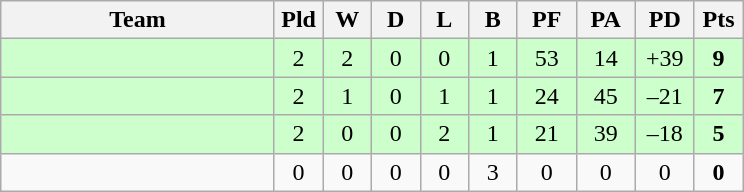<table class="wikitable" style="text-align:center;">
<tr>
<th width=175>Team</th>
<th width=25 abbr="Played">Pld</th>
<th width=25 abbr="Won">W</th>
<th width=25 abbr="Drawn">D</th>
<th width=25 abbr="Lost">L</th>
<th width=25 abbr="Bye">B</th>
<th width=32 abbr="Points for">PF</th>
<th width=32 abbr="Points against">PA</th>
<th width=32 abbr="Points difference">PD</th>
<th width=25 abbr="Points">Pts</th>
</tr>
<tr bgcolor=ccffcc>
<td align=left></td>
<td>2</td>
<td>2</td>
<td>0</td>
<td>0</td>
<td>1</td>
<td>53</td>
<td>14</td>
<td>+39</td>
<td><strong>9</strong></td>
</tr>
<tr bgcolor=ccffcc>
<td align=left></td>
<td>2</td>
<td>1</td>
<td>0</td>
<td>1</td>
<td>1</td>
<td>24</td>
<td>45</td>
<td>–21</td>
<td><strong>7</strong></td>
</tr>
<tr bgcolor=ccffcc>
<td align=left></td>
<td>2</td>
<td>0</td>
<td>0</td>
<td>2</td>
<td>1</td>
<td>21</td>
<td>39</td>
<td>–18</td>
<td><strong>5</strong></td>
</tr>
<tr>
<td align=left></td>
<td>0</td>
<td>0</td>
<td>0</td>
<td>0</td>
<td>3</td>
<td>0</td>
<td>0</td>
<td>0</td>
<td><strong>0</strong></td>
</tr>
</table>
